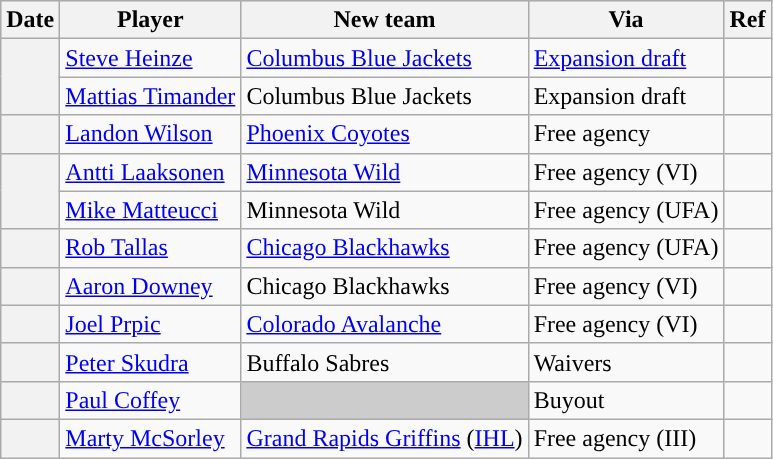<table class="wikitable plainrowheaders">
<tr style="background:#ddd; text-align:center;">
<th>Date</th>
<th>Player</th>
<th>New team</th>
<th>Via</th>
<th>Ref</th>
</tr>
<tr>
<th scope="row" rowspan=2></th>
<td><a href='#'>Steve Heinze</a></td>
<td><a href='#'>Columbus Blue Jackets</a></td>
<td><a href='#'>Expansion draft</a></td>
<td></td>
</tr>
<tr>
<td><a href='#'>Mattias Timander</a></td>
<td>Columbus Blue Jackets</td>
<td>Expansion draft</td>
<td></td>
</tr>
<tr>
<th scope="row"></th>
<td><a href='#'>Landon Wilson</a></td>
<td><a href='#'>Phoenix Coyotes</a></td>
<td>Free agency</td>
<td></td>
</tr>
<tr>
<th scope="row" rowspan=2></th>
<td><a href='#'>Antti Laaksonen</a></td>
<td><a href='#'>Minnesota Wild</a></td>
<td>Free agency (VI)</td>
<td></td>
</tr>
<tr>
<td><a href='#'>Mike Matteucci</a></td>
<td>Minnesota Wild</td>
<td>Free agency (UFA)</td>
<td></td>
</tr>
<tr>
<th scope="row"></th>
<td><a href='#'>Rob Tallas</a></td>
<td><a href='#'>Chicago Blackhawks</a></td>
<td>Free agency (UFA)</td>
<td></td>
</tr>
<tr>
<th scope="row"></th>
<td><a href='#'>Aaron Downey</a></td>
<td>Chicago Blackhawks</td>
<td>Free agency (VI)</td>
<td></td>
</tr>
<tr>
<th scope="row"></th>
<td><a href='#'>Joel Prpic</a></td>
<td><a href='#'>Colorado Avalanche</a></td>
<td>Free agency (VI)</td>
<td></td>
</tr>
<tr>
<th scope="row"></th>
<td><a href='#'>Peter Skudra</a></td>
<td>Buffalo Sabres</td>
<td>Waivers</td>
<td></td>
</tr>
<tr>
<th scope="row"></th>
<td><a href='#'>Paul Coffey</a></td>
<td style="background:#ccc"></td>
<td>Buyout</td>
<td></td>
</tr>
<tr>
<th scope="row"></th>
<td><a href='#'>Marty McSorley</a></td>
<td><a href='#'>Grand Rapids Griffins</a> (<a href='#'>IHL</a>)</td>
<td>Free agency (III)</td>
<td></td>
</tr>
</table>
